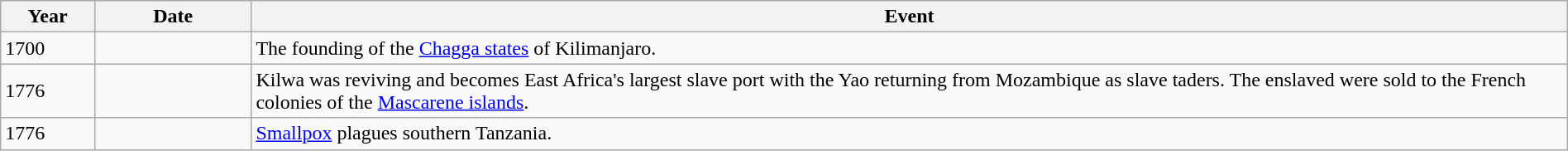<table class="wikitable" width="100%">
<tr>
<th style="width:6%">Year</th>
<th style="width:10%">Date</th>
<th>Event</th>
</tr>
<tr>
<td>1700</td>
<td></td>
<td>The founding of the <a href='#'>Chagga states</a> of Kilimanjaro.</td>
</tr>
<tr>
<td>1776</td>
<td></td>
<td>Kilwa was reviving and becomes East Africa's largest slave port with the Yao returning from Mozambique as slave taders. The enslaved were sold to the French colonies of the <a href='#'>Mascarene islands</a>.  </td>
</tr>
<tr>
<td>1776</td>
<td></td>
<td><a href='#'>Smallpox</a> plagues southern Tanzania. </td>
</tr>
</table>
